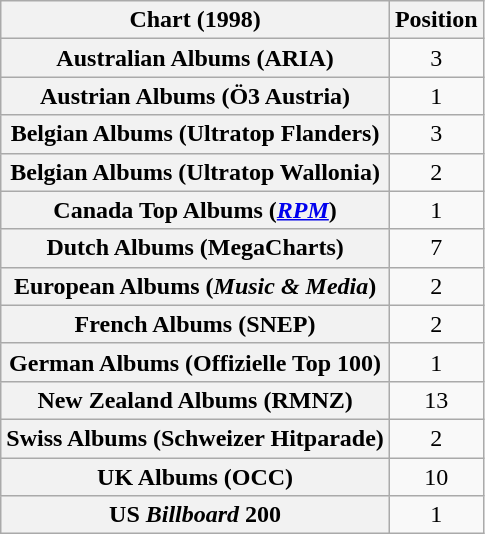<table class="wikitable sortable plainrowheaders" style="text-align:center;">
<tr>
<th scope="column">Chart (1998)</th>
<th scope="column">Position</th>
</tr>
<tr>
<th scope="row">Australian Albums (ARIA)</th>
<td>3</td>
</tr>
<tr>
<th scope="row">Austrian Albums (Ö3 Austria)</th>
<td>1</td>
</tr>
<tr>
<th scope="row">Belgian Albums (Ultratop Flanders)</th>
<td>3</td>
</tr>
<tr>
<th scope="row">Belgian Albums (Ultratop Wallonia)</th>
<td>2</td>
</tr>
<tr>
<th scope="row">Canada Top Albums (<em><a href='#'>RPM</a></em>)</th>
<td>1</td>
</tr>
<tr>
<th scope="row">Dutch Albums (MegaCharts)</th>
<td>7</td>
</tr>
<tr>
<th scope="row">European Albums (<em>Music & Media</em>)</th>
<td>2</td>
</tr>
<tr>
<th scope="row">French Albums (SNEP)</th>
<td>2</td>
</tr>
<tr>
<th scope="row">German Albums (Offizielle Top 100)</th>
<td>1</td>
</tr>
<tr>
<th scope="row">New Zealand Albums (RMNZ)</th>
<td>13</td>
</tr>
<tr>
<th scope="row">Swiss Albums (Schweizer Hitparade)</th>
<td>2</td>
</tr>
<tr>
<th scope="row">UK Albums (OCC)</th>
<td>10</td>
</tr>
<tr>
<th scope="row">US <em>Billboard</em> 200</th>
<td>1</td>
</tr>
</table>
